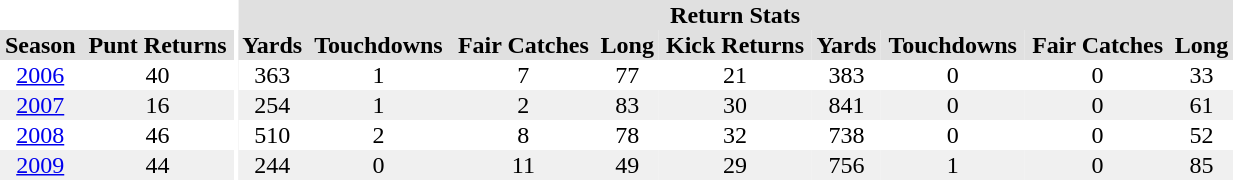<table BORDER="0" CELLPADDING="1" CELLSPACING="0" width="65%">
<tr ALIGN="center" bgcolor="#e0e0e0">
<th ALIGN="center" colspan="2" bgcolor="#ffffff"></th>
<th ALIGN="center" rowspan="99" bgcolor="#ffffff"></th>
<th ALIGN="center" colspan="10">Return Stats</th>
</tr>
<tr bgcolor="#e0e0e0">
<th ALIGN="center">Season</th>
<th ALIGN="center">Punt Returns</th>
<th ALIGN="center">Yards</th>
<th ALIGN="center">Touchdowns</th>
<th ALIGN="center">Fair Catches</th>
<th ALIGN="center">Long</th>
<th ALIGN="center">Kick Returns</th>
<th ALIGN="center">Yards</th>
<th ALIGN="center">Touchdowns</th>
<th ALIGN="center">Fair Catches</th>
<th ALIGN="center">Long</th>
</tr>
<tr ALIGN="center">
<td ALIGN="center"><a href='#'>2006</a></td>
<td ALIGN="center">40</td>
<td ALIGN="center">363</td>
<td ALIGN="center">1</td>
<td ALIGN="center">7</td>
<td ALIGN="center">77</td>
<td ALIGN="center">21</td>
<td ALIGN="center">383</td>
<td ALIGN="center">0</td>
<td ALIGN="center">0</td>
<td ALIGN="center">33</td>
</tr>
<tr ALIGN="center" bgcolor="#f0f0f0">
<td ALIGN="center"><a href='#'>2007</a></td>
<td ALIGN="center">16</td>
<td ALIGN="center">254</td>
<td ALIGN="center">1</td>
<td ALIGN="center">2</td>
<td ALIGN="center">83</td>
<td ALIGN="center">30</td>
<td ALIGN="center">841</td>
<td ALIGN="center">0</td>
<td ALIGN="center">0</td>
<td ALIGN="center">61</td>
</tr>
<tr ALIGN="center">
<td ALIGN="center"><a href='#'>2008</a></td>
<td ALIGN="center">46</td>
<td ALIGN="center">510</td>
<td ALIGN="center">2</td>
<td ALIGN="center">8</td>
<td ALIGN="center">78</td>
<td ALIGN="center">32</td>
<td ALIGN="center">738</td>
<td ALIGN="center">0</td>
<td ALIGN="center">0</td>
<td ALIGN="center">52</td>
</tr>
<tr ALIGN="center" bgcolor="#f0f0f0">
<td ALIGN="center"><a href='#'>2009</a></td>
<td ALIGN="center">44</td>
<td ALIGN="center">244</td>
<td ALIGN="center">0</td>
<td ALIGN="center">11</td>
<td ALIGN="center">49</td>
<td ALIGN="center">29</td>
<td ALIGN="center">756</td>
<td ALIGN="center">1</td>
<td ALIGN="center">0</td>
<td ALIGN="center">85</td>
</tr>
<tr ALIGN="center">
</tr>
</table>
